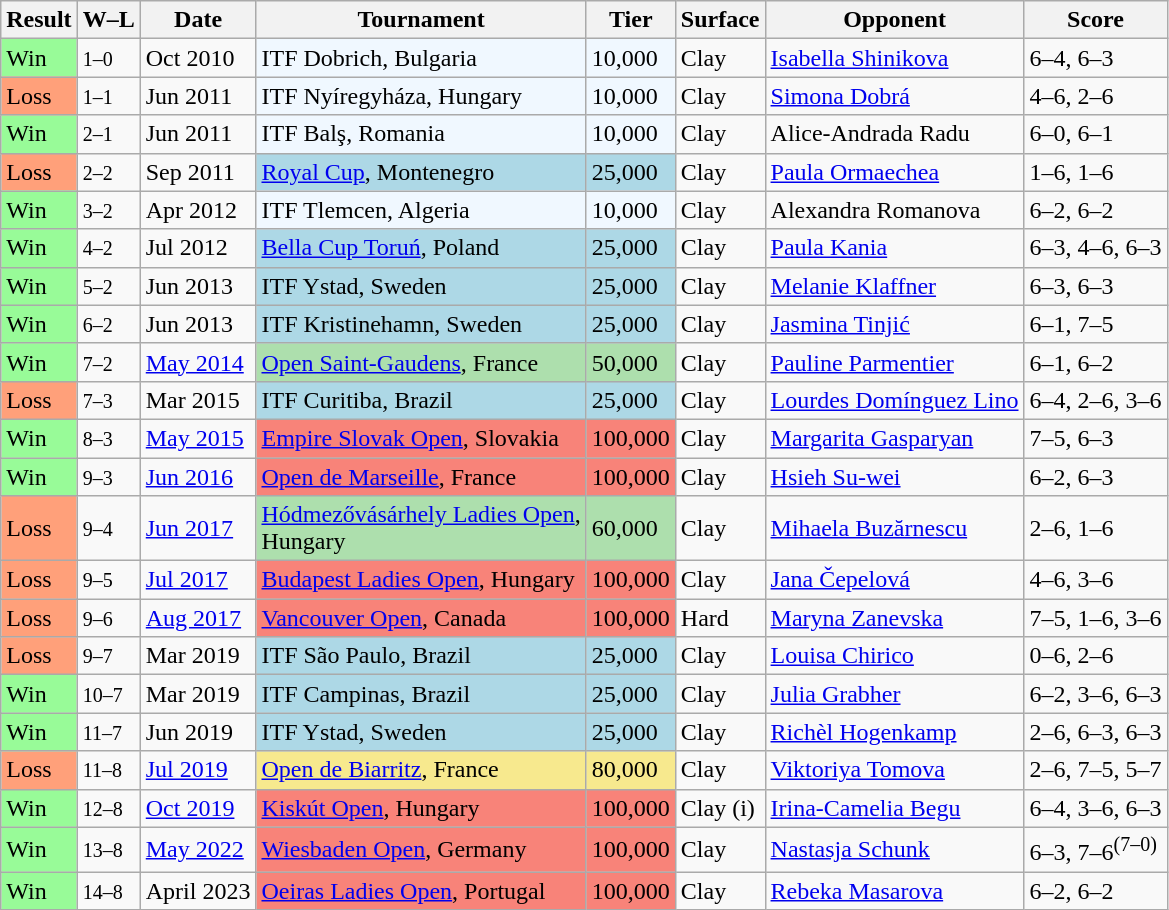<table class="sortable wikitable">
<tr>
<th>Result</th>
<th class="unsortable">W–L</th>
<th>Date</th>
<th>Tournament</th>
<th>Tier</th>
<th>Surface</th>
<th>Opponent</th>
<th class="unsortable">Score</th>
</tr>
<tr>
<td style="background:#98fb98;">Win</td>
<td><small>1–0</small></td>
<td>Oct 2010</td>
<td bgcolor="#f0f8ff">ITF Dobrich, Bulgaria</td>
<td bgcolor="#f0f8ff">10,000</td>
<td>Clay</td>
<td> <a href='#'>Isabella Shinikova</a></td>
<td>6–4, 6–3</td>
</tr>
<tr>
<td style="background:#ffa07a;">Loss</td>
<td><small>1–1</small></td>
<td>Jun 2011</td>
<td bgcolor="#f0f8ff">ITF Nyíregyháza, Hungary</td>
<td bgcolor="#f0f8ff">10,000</td>
<td>Clay</td>
<td> <a href='#'>Simona Dobrá</a></td>
<td>4–6, 2–6</td>
</tr>
<tr>
<td style="background:#98fb98;">Win</td>
<td><small>2–1</small></td>
<td>Jun 2011</td>
<td bgcolor="#f0f8ff">ITF Balş, Romania</td>
<td bgcolor="#f0f8ff">10,000</td>
<td>Clay</td>
<td> Alice-Andrada Radu</td>
<td>6–0, 6–1</td>
</tr>
<tr>
<td style="background:#ffa07a;">Loss</td>
<td><small>2–2</small></td>
<td>Sep 2011</td>
<td bgcolor="lightblue"><a href='#'>Royal Cup</a>, Montenegro</td>
<td bgcolor="lightblue">25,000</td>
<td>Clay</td>
<td> <a href='#'>Paula Ormaechea</a></td>
<td>1–6, 1–6</td>
</tr>
<tr>
<td style="background:#98fb98;">Win</td>
<td><small>3–2</small></td>
<td>Apr 2012</td>
<td bgcolor="f0f8ff">ITF Tlemcen, Algeria</td>
<td bgcolor="f0f8ff">10,000</td>
<td>Clay</td>
<td> Alexandra Romanova</td>
<td>6–2, 6–2</td>
</tr>
<tr>
<td style="background:#98fb98;">Win</td>
<td><small>4–2</small></td>
<td>Jul 2012</td>
<td bgcolor="lightblue"><a href='#'>Bella Cup Toruń</a>, Poland</td>
<td bgcolor="lightblue">25,000</td>
<td>Clay</td>
<td> <a href='#'>Paula Kania</a></td>
<td>6–3, 4–6, 6–3</td>
</tr>
<tr>
<td style="background:#98fb98;">Win</td>
<td><small>5–2</small></td>
<td>Jun 2013</td>
<td bgcolor="lightblue">ITF Ystad, Sweden</td>
<td bgcolor="lightblue">25,000</td>
<td>Clay</td>
<td> <a href='#'>Melanie Klaffner</a></td>
<td>6–3, 6–3</td>
</tr>
<tr>
<td style="background:#98fb98;">Win</td>
<td><small>6–2</small></td>
<td>Jun 2013</td>
<td bgcolor="lightblue">ITF Kristinehamn, Sweden</td>
<td bgcolor="lightblue">25,000</td>
<td>Clay</td>
<td> <a href='#'>Jasmina Tinjić</a></td>
<td>6–1, 7–5</td>
</tr>
<tr>
<td style="background:#98fb98;">Win</td>
<td><small>7–2</small></td>
<td><a href='#'>May 2014</a></td>
<td bgcolor="#ADDFAD"><a href='#'>Open Saint-Gaudens</a>, France</td>
<td bgcolor="#ADDFAD">50,000</td>
<td>Clay</td>
<td> <a href='#'>Pauline Parmentier</a></td>
<td>6–1, 6–2</td>
</tr>
<tr>
<td style="background:#ffa07a;">Loss</td>
<td><small>7–3</small></td>
<td>Mar 2015</td>
<td bgcolor="lightblue">ITF Curitiba, Brazil</td>
<td bgcolor="lightblue">25,000</td>
<td>Clay</td>
<td> <a href='#'>Lourdes Domínguez Lino</a></td>
<td>6–4, 2–6, 3–6</td>
</tr>
<tr>
<td style="background:#98fb98;">Win</td>
<td><small>8–3</small></td>
<td><a href='#'>May 2015</a></td>
<td bgcolor="#F88379"><a href='#'>Empire Slovak Open</a>, Slovakia</td>
<td bgcolor="#F88379">100,000</td>
<td>Clay</td>
<td> <a href='#'>Margarita Gasparyan</a></td>
<td>7–5, 6–3</td>
</tr>
<tr>
<td style="background:#98fb98;">Win</td>
<td><small>9–3</small></td>
<td><a href='#'>Jun 2016</a></td>
<td bgcolor="#F88379"><a href='#'>Open de Marseille</a>, France</td>
<td bgcolor="#F88379">100,000</td>
<td>Clay</td>
<td> <a href='#'>Hsieh Su-wei</a></td>
<td>6–2, 6–3</td>
</tr>
<tr>
<td style="background:#ffa07a;">Loss</td>
<td><small>9–4</small></td>
<td><a href='#'>Jun 2017</a></td>
<td bgcolor="#ADDFAD"><a href='#'>Hódmezővásárhely Ladies Open</a>, <br>Hungary</td>
<td bgcolor="#ADDFAD">60,000</td>
<td>Clay</td>
<td> <a href='#'>Mihaela Buzărnescu</a></td>
<td>2–6, 1–6</td>
</tr>
<tr>
<td style="background:#ffa07a;">Loss</td>
<td><small>9–5</small></td>
<td><a href='#'>Jul 2017</a></td>
<td bgcolor="#F88379"><a href='#'>Budapest Ladies Open</a>, Hungary</td>
<td bgcolor="#F88379">100,000</td>
<td>Clay</td>
<td> <a href='#'>Jana Čepelová</a></td>
<td>4–6, 3–6</td>
</tr>
<tr>
<td style="background:#ffa07a;">Loss</td>
<td><small>9–6</small></td>
<td><a href='#'>Aug 2017</a></td>
<td bgcolor="#F88379"><a href='#'>Vancouver Open</a>, Canada</td>
<td bgcolor="#F88379">100,000</td>
<td>Hard</td>
<td> <a href='#'>Maryna Zanevska</a></td>
<td>7–5, 1–6, 3–6</td>
</tr>
<tr>
<td style="background:#ffa07a;">Loss</td>
<td><small>9–7</small></td>
<td>Mar 2019</td>
<td bgcolor="lightblue">ITF São Paulo, Brazil</td>
<td bgcolor="lightblue">25,000</td>
<td>Clay</td>
<td> <a href='#'>Louisa Chirico</a></td>
<td>0–6, 2–6</td>
</tr>
<tr>
<td style="background:#98fb98;">Win</td>
<td><small>10–7</small></td>
<td>Mar 2019</td>
<td bgcolor="lightblue">ITF Campinas, Brazil</td>
<td bgcolor="lightblue">25,000</td>
<td>Clay</td>
<td> <a href='#'>Julia Grabher</a></td>
<td>6–2, 3–6, 6–3</td>
</tr>
<tr>
<td style="background:#98fb98;">Win</td>
<td><small>11–7</small></td>
<td>Jun 2019</td>
<td bgcolor="lightblue">ITF Ystad, Sweden</td>
<td bgcolor="lightblue">25,000</td>
<td>Clay</td>
<td> <a href='#'>Richèl Hogenkamp</a></td>
<td>2–6, 6–3, 6–3</td>
</tr>
<tr>
<td style="background:#ffa07a;">Loss</td>
<td><small>11–8</small></td>
<td><a href='#'>Jul 2019</a></td>
<td bgcolor="#F7E98E"><a href='#'>Open de Biarritz</a>, France</td>
<td bgcolor="#F7E98E">80,000</td>
<td>Clay</td>
<td> <a href='#'>Viktoriya Tomova</a></td>
<td>2–6, 7–5, 5–7</td>
</tr>
<tr>
<td style="background:#98fb98;">Win</td>
<td><small>12–8</small></td>
<td><a href='#'>Oct 2019</a></td>
<td bgcolor="#F88379"><a href='#'>Kiskút Open</a>, Hungary</td>
<td bgcolor="#F88379">100,000</td>
<td>Clay (i)</td>
<td> <a href='#'>Irina-Camelia Begu</a></td>
<td>6–4, 3–6, 6–3</td>
</tr>
<tr>
<td style="background:#98fb98;">Win</td>
<td><small>13–8</small></td>
<td><a href='#'>May 2022</a></td>
<td bgcolor="#F88379"><a href='#'>Wiesbaden Open</a>, Germany</td>
<td bgcolor="#F88379">100,000</td>
<td>Clay</td>
<td> <a href='#'>Nastasja Schunk</a></td>
<td>6–3, 7–6<sup>(7–0)</sup></td>
</tr>
<tr>
<td style="background:#98fb98;">Win</td>
<td><small>14–8</small></td>
<td>April 2023</td>
<td bgcolor="#F88379"><a href='#'>Oeiras Ladies Open</a>, Portugal</td>
<td bgcolor="#F88379">100,000</td>
<td>Clay</td>
<td> <a href='#'>Rebeka Masarova</a></td>
<td>6–2, 6–2</td>
</tr>
</table>
